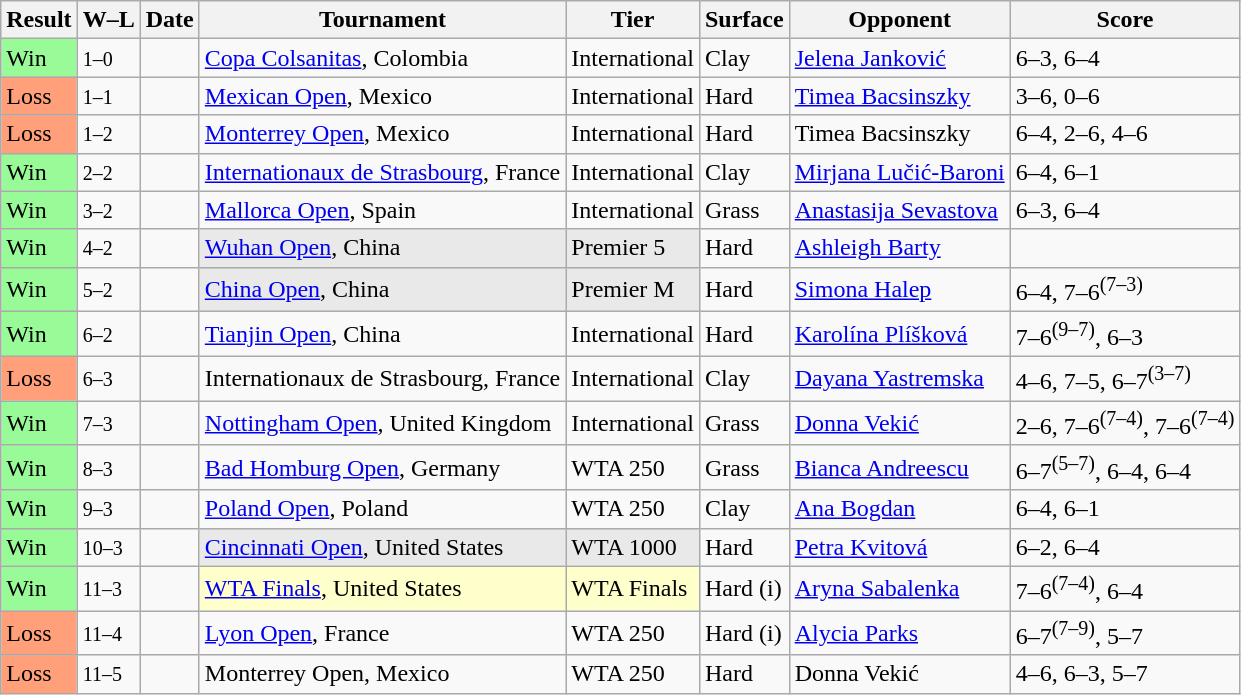<table class="sortable wikitable">
<tr>
<th>Result</th>
<th class="unsortable">W–L</th>
<th>Date</th>
<th>Tournament</th>
<th>Tier</th>
<th>Surface</th>
<th>Opponent</th>
<th class="unsortable">Score</th>
</tr>
<tr>
<td style="background:#98fb98;">Win</td>
<td><small>1–0</small></td>
<td><a href='#'></a></td>
<td><a href='#'>Copa Colsanitas</a>, Colombia</td>
<td>International</td>
<td>Clay</td>
<td> <a href='#'>Jelena Janković</a></td>
<td>6–3, 6–4</td>
</tr>
<tr>
<td bgcolor=FFA07A>Loss</td>
<td><small>1–1</small></td>
<td><a href='#'></a></td>
<td><a href='#'>Mexican Open</a>, Mexico</td>
<td>International</td>
<td>Hard</td>
<td> <a href='#'>Timea Bacsinszky</a></td>
<td>3–6, 0–6</td>
</tr>
<tr>
<td bgcolor=FFA07A>Loss</td>
<td><small>1–2</small></td>
<td><a href='#'></a></td>
<td><a href='#'>Monterrey Open</a>, Mexico</td>
<td>International</td>
<td>Hard</td>
<td> Timea Bacsinszky</td>
<td>6–4, 2–6, 4–6</td>
</tr>
<tr>
<td bgcolor=98FB98>Win</td>
<td><small>2–2</small></td>
<td></td>
<td><a href='#'>Internationaux de Strasbourg</a>, France</td>
<td>International</td>
<td>Clay</td>
<td> <a href='#'>Mirjana Lučić-Baroni</a></td>
<td>6–4, 6–1</td>
</tr>
<tr>
<td bgcolor=98FB98>Win</td>
<td><small>3–2</small></td>
<td><a href='#'></a></td>
<td><a href='#'>Mallorca Open</a>, Spain</td>
<td>International</td>
<td>Grass</td>
<td> <a href='#'>Anastasija Sevastova</a></td>
<td>6–3, 6–4</td>
</tr>
<tr>
<td bgcolor=98FB98>Win</td>
<td><small>4–2</small></td>
<td><a href='#'></a></td>
<td bgcolor=e9e9e9><a href='#'>Wuhan Open</a>, China</td>
<td bgcolor=e9e9e9>Premier 5</td>
<td>Hard</td>
<td> <a href='#'>Ashleigh Barty</a></td>
<td></td>
</tr>
<tr>
<td bgcolor=98FB98>Win</td>
<td><small>5–2</small></td>
<td><a href='#'></a></td>
<td bgcolor=e9e9e9><a href='#'>China Open</a>, China</td>
<td bgcolor=e9e9e9>Premier M</td>
<td>Hard</td>
<td> <a href='#'>Simona Halep</a></td>
<td>6–4, 7–6<sup>(7–3)</sup></td>
</tr>
<tr>
<td bgcolor=98FB98>Win</td>
<td><small>6–2</small></td>
<td><a href='#'></a></td>
<td><a href='#'>Tianjin Open</a>, China</td>
<td>International</td>
<td>Hard</td>
<td> <a href='#'>Karolína Plíšková</a></td>
<td>7–6<sup>(9–7)</sup>, 6–3</td>
</tr>
<tr>
<td bgcolor=FFA07A>Loss</td>
<td><small>6–3</small></td>
<td><a href='#'></a></td>
<td>Internationaux de Strasbourg, France</td>
<td>International</td>
<td>Clay</td>
<td> <a href='#'>Dayana Yastremska</a></td>
<td>4–6, 7–5, 6–7<sup>(3–7)</sup></td>
</tr>
<tr>
<td bgcolor=98FB98>Win</td>
<td><small>7–3</small></td>
<td><a href='#'></a></td>
<td><a href='#'>Nottingham Open</a>, United Kingdom</td>
<td>International</td>
<td>Grass</td>
<td> <a href='#'>Donna Vekić</a></td>
<td>2–6, 7–6<sup>(7–4)</sup>, 7–6<sup>(7–4)</sup></td>
</tr>
<tr>
<td bgcolor=98FB98>Win</td>
<td><small>8–3</small></td>
<td><a href='#'></a></td>
<td><a href='#'>Bad Homburg Open</a>, Germany</td>
<td>WTA 250</td>
<td>Grass</td>
<td> <a href='#'>Bianca Andreescu</a></td>
<td>6–7<sup>(5–7)</sup>, 6–4, 6–4</td>
</tr>
<tr>
<td bgcolor=98FB98>Win</td>
<td><small>9–3</small></td>
<td><a href='#'></a></td>
<td><a href='#'>Poland Open</a>, Poland</td>
<td>WTA 250</td>
<td>Clay</td>
<td> <a href='#'>Ana Bogdan</a></td>
<td>6–4, 6–1</td>
</tr>
<tr>
<td bgcolor=98FB98>Win</td>
<td><small>10–3</small></td>
<td><a href='#'></a></td>
<td bgcolor=e9e9e9><a href='#'>Cincinnati Open</a>, United States</td>
<td bgcolor=e9e9e9>WTA 1000</td>
<td>Hard</td>
<td> <a href='#'>Petra Kvitová</a></td>
<td>6–2, 6–4</td>
</tr>
<tr>
<td bgcolor=98FB98>Win</td>
<td><small>11–3</small></td>
<td><a href='#'></a></td>
<td bgcolor=ffffcc><a href='#'>WTA Finals</a>, United States</td>
<td bgcolor=ffffcc>WTA Finals</td>
<td>Hard (i)</td>
<td> <a href='#'>Aryna Sabalenka</a></td>
<td>7–6<sup>(7–4)</sup>, 6–4</td>
</tr>
<tr>
<td bgcolor=FFA07A>Loss</td>
<td><small>11–4</small></td>
<td><a href='#'></a></td>
<td><a href='#'>Lyon Open</a>, France</td>
<td>WTA 250</td>
<td>Hard (i)</td>
<td> <a href='#'>Alycia Parks</a></td>
<td>6–7<sup>(7–9)</sup>, 5–7</td>
</tr>
<tr>
<td bgcolor=FFA07A>Loss</td>
<td><small>11–5</small></td>
<td><a href='#'></a></td>
<td>Monterrey Open, Mexico</td>
<td>WTA 250</td>
<td>Hard</td>
<td> Donna Vekić</td>
<td>4–6, 6–3, 5–7</td>
</tr>
</table>
